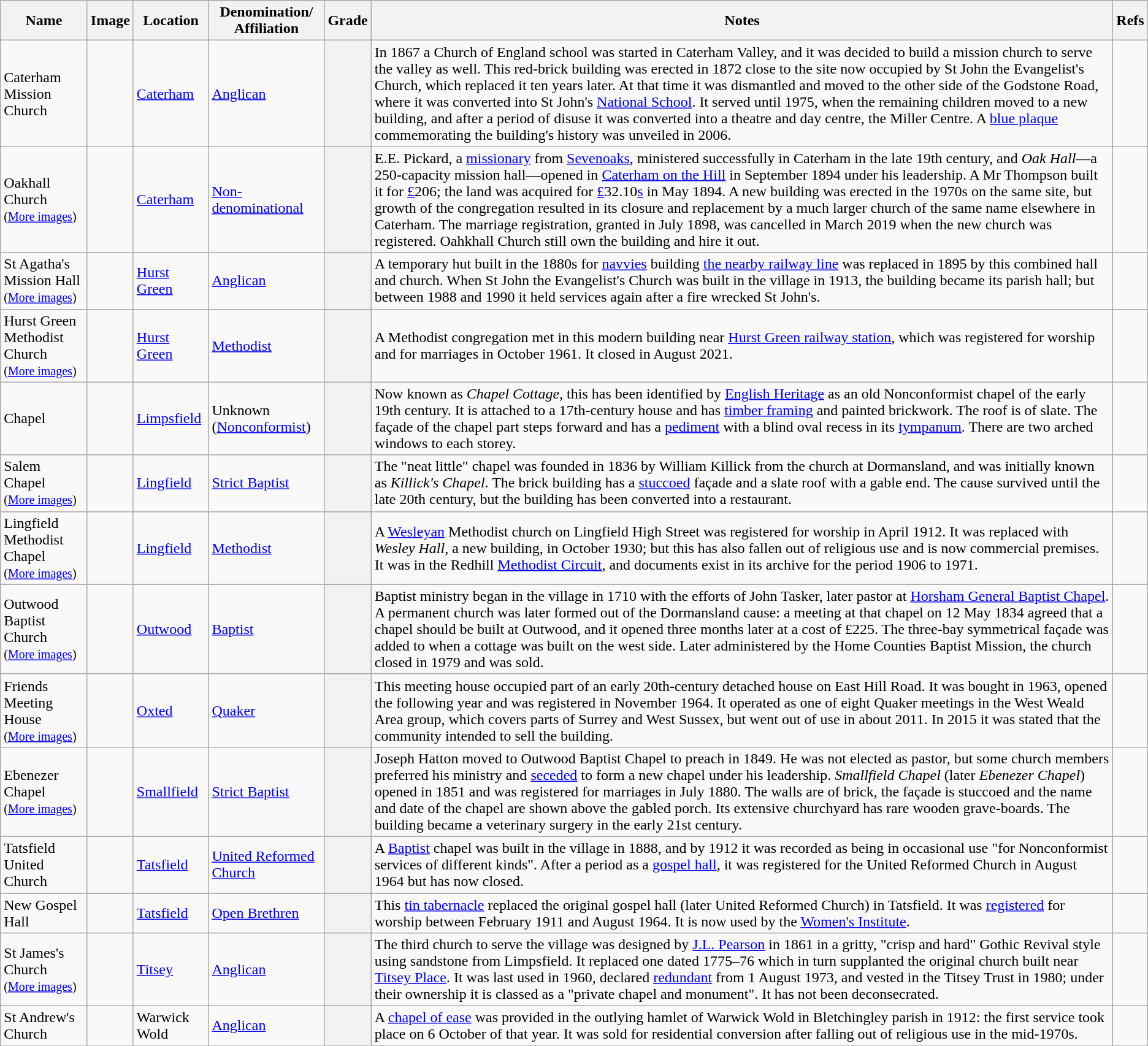<table class="wikitable sortable">
<tr>
<th align="center">Name</th>
<th align="center" class="unsortable">Image</th>
<th align="center">Location</th>
<th align="center">Denomination/<br>Affiliation</th>
<th align="center">Grade</th>
<th align="center" class="unsortable">Notes</th>
<th align="center" class="unsortable">Refs</th>
</tr>
<tr>
<td>Caterham Mission Church</td>
<td></td>
<td><a href='#'>Caterham</a><br></td>
<td><a href='#'>Anglican</a></td>
<th align="center"></th>
<td>In 1867 a Church of England school was started in Caterham Valley, and it was decided to build a mission church to serve the valley as well.  This red-brick building was erected in 1872 close to the site now occupied by St John the Evangelist's Church, which replaced it ten years later.  At that time it was dismantled and moved to the other side of the Godstone Road, where it was converted into St John's <a href='#'>National School</a>.  It served until 1975, when the remaining children moved to a new building, and after a period of disuse it was converted into a theatre and day centre, the Miller Centre.  A <a href='#'>blue plaque</a> commemorating the building's history was unveiled in 2006.</td>
<td></td>
</tr>
<tr>
<td>Oakhall Church<br><small>(<a href='#'>More images</a>)</small></td>
<td></td>
<td><a href='#'>Caterham</a><br></td>
<td><a href='#'>Non-denominational</a></td>
<th align="center"></th>
<td>E.E. Pickard, a <a href='#'>missionary</a> from <a href='#'>Sevenoaks</a>, ministered successfully in Caterham in the late 19th century, and <em>Oak Hall</em>—a 250-capacity mission hall—opened in <a href='#'>Caterham on the Hill</a> in September 1894 under his leadership.  A Mr Thompson built it for <a href='#'>£</a>206; the land was acquired for <a href='#'>£</a>32.10<a href='#'>s</a> in May 1894.  A new building was erected in the 1970s on the same site, but growth of the congregation resulted in its closure and replacement by a much larger church of the same name elsewhere in Caterham.  The marriage registration, granted in July 1898, was cancelled in March 2019 when the new church was registered.  Oahkhall Church still own the building and hire it out.</td>
<td><br><br></td>
</tr>
<tr>
<td>St Agatha's Mission Hall<br><small>(<a href='#'>More images</a>)</small></td>
<td></td>
<td><a href='#'>Hurst Green</a><br></td>
<td><a href='#'>Anglican</a></td>
<th align="center"></th>
<td>A temporary hut built in the 1880s for <a href='#'>navvies</a> building <a href='#'>the nearby railway line</a> was replaced in 1895 by this combined hall and church.  When St John the Evangelist's Church was built in the village in 1913, the building became its parish hall; but between 1988 and 1990 it held services again after a fire wrecked St John's.</td>
<td><br></td>
</tr>
<tr>
<td>Hurst Green Methodist Church<br><small>(<a href='#'>More images</a>)</small></td>
<td></td>
<td><a href='#'>Hurst Green</a><br></td>
<td><a href='#'>Methodist</a></td>
<th align="center"></th>
<td>A Methodist congregation met in this modern building near <a href='#'>Hurst Green railway station</a>, which was registered for worship and for marriages in October 1961.  It closed in August 2021.</td>
<td><br></td>
</tr>
<tr>
<td>Chapel</td>
<td></td>
<td><a href='#'>Limpsfield</a><br></td>
<td>Unknown (<a href='#'>Nonconformist</a>)</td>
<th></th>
<td>Now known as <em>Chapel Cottage</em>, this has been identified by <a href='#'>English Heritage</a> as an old Nonconformist chapel of the early 19th century.  It is attached to a 17th-century house and has <a href='#'>timber framing</a> and painted brickwork.  The roof is of slate.  The façade of the chapel part steps forward and has a <a href='#'>pediment</a> with a blind oval recess in its <a href='#'>tympanum</a>.  There are two arched windows to each storey.</td>
<td></td>
</tr>
<tr>
<td>Salem Chapel<br><small>(<a href='#'>More images</a>)</small></td>
<td></td>
<td><a href='#'>Lingfield</a><br></td>
<td><a href='#'>Strict Baptist</a></td>
<th align="center"></th>
<td>The "neat little" chapel was founded in 1836 by William Killick from the church at Dormansland, and was initially known as <em>Killick's Chapel</em>.  The brick building has a <a href='#'>stuccoed</a> façade and a slate roof with a gable end.  The cause survived until the late 20th century, but the building has been converted into a restaurant.</td>
<td><br><br></td>
</tr>
<tr>
<td>Lingfield Methodist Chapel<br><small>(<a href='#'>More images</a>)</small></td>
<td></td>
<td><a href='#'>Lingfield</a><br></td>
<td><a href='#'>Methodist</a></td>
<th align="center"></th>
<td>A <a href='#'>Wesleyan</a> Methodist church on Lingfield High Street was registered for worship in April 1912.  It was replaced with <em>Wesley Hall</em>, a new building, in October 1930; but this has also fallen out of religious use and is now commercial premises.  It was in the Redhill <a href='#'>Methodist Circuit</a>, and documents exist in its archive for the period 1906 to 1971.</td>
<td><br></td>
</tr>
<tr>
<td>Outwood Baptist Church<br><small>(<a href='#'>More images</a>)</small></td>
<td></td>
<td><a href='#'>Outwood</a><br></td>
<td><a href='#'>Baptist</a></td>
<th align="center"></th>
<td>Baptist ministry began in the village in 1710 with the efforts of John Tasker, later pastor at <a href='#'>Horsham General Baptist Chapel</a>.  A permanent church was later formed out of the Dormansland cause: a meeting at that chapel on 12 May 1834 agreed that a chapel should be built at Outwood, and it opened three months later at a cost of £225.  The three-bay symmetrical façade was added to when a cottage was built on the west side.  Later administered by the Home Counties Baptist Mission, the church closed in 1979 and was sold.</td>
<td><br><br><br></td>
</tr>
<tr>
<td>Friends Meeting House<br><small>(<a href='#'>More images</a>)</small></td>
<td></td>
<td><a href='#'>Oxted</a><br></td>
<td><a href='#'>Quaker</a></td>
<th align="center"></th>
<td>This meeting house occupied part of an early 20th-century detached house on East Hill Road.  It was bought in 1963, opened the following year and was registered in November 1964.  It operated as one of eight Quaker meetings in the West Weald Area group, which covers parts of Surrey and West Sussex, but went out of use in about 2011.  In 2015 it was stated that the community intended to sell the building.</td>
<td><br></td>
</tr>
<tr>
<td>Ebenezer Chapel<br><small>(<a href='#'>More images</a>)</small></td>
<td></td>
<td><a href='#'>Smallfield</a><br></td>
<td><a href='#'>Strict Baptist</a></td>
<th align="center"></th>
<td>Joseph Hatton moved to Outwood Baptist Chapel to preach in 1849.  He was not elected as pastor, but some church members preferred his ministry and <a href='#'>seceded</a> to form a new chapel under his leadership.  <em>Smallfield Chapel</em> (later <em>Ebenezer Chapel</em>) opened in 1851 and was registered for marriages in July 1880.  The walls are of brick, the façade is stuccoed and the name and date of the chapel are shown above the gabled porch.  Its extensive churchyard has rare wooden grave-boards.  The building became a veterinary surgery in the early 21st century.</td>
<td><br><br></td>
</tr>
<tr>
<td>Tatsfield United Church</td>
<td></td>
<td><a href='#'>Tatsfield</a><br></td>
<td><a href='#'>United Reformed Church</a></td>
<th align="center"></th>
<td>A <a href='#'>Baptist</a> chapel was built in the village in 1888, and by 1912 it was recorded as being in occasional use "for Nonconformist services of different kinds".  After a period as a <a href='#'>gospel hall</a>, it was registered for the United Reformed Church in August 1964 but has now closed.</td>
<td><br></td>
</tr>
<tr>
<td>New Gospel Hall</td>
<td></td>
<td><a href='#'>Tatsfield</a><br></td>
<td><a href='#'>Open Brethren</a></td>
<th align="center"></th>
<td>This <a href='#'>tin tabernacle</a> replaced the original gospel hall (later United Reformed Church) in Tatsfield.  It was <a href='#'>registered</a> for worship between February 1911 and August 1964.  It is now used by the <a href='#'>Women's Institute</a>.</td>
<td></td>
</tr>
<tr>
<td>St James's Church<br><small>(<a href='#'>More images</a>)</small></td>
<td></td>
<td><a href='#'>Titsey</a><br></td>
<td><a href='#'>Anglican</a></td>
<th></th>
<td>The third church to serve the village was designed by <a href='#'>J.L. Pearson</a> in 1861 in a gritty, "crisp and hard" Gothic Revival style using sandstone from Limpsfield.  It replaced one dated 1775–76 which in turn supplanted the original church built near <a href='#'>Titsey Place</a>.  It was last used in 1960, declared <a href='#'>redundant</a> from 1 August 1973, and vested in the Titsey Trust in 1980; under their ownership it is classed as a "private chapel and monument".  It has not been deconsecrated.</td>
<td><br><br></td>
</tr>
<tr>
<td>St Andrew's Church</td>
<td></td>
<td>Warwick Wold<br></td>
<td><a href='#'>Anglican</a></td>
<th align="center"></th>
<td>A <a href='#'>chapel of ease</a> was provided in the outlying hamlet of Warwick Wold in Bletchingley parish in 1912: the first service took place on 6 October of that year.  It was sold for residential conversion after falling out of religious use in the mid-1970s.</td>
<td></td>
</tr>
<tr>
</tr>
</table>
